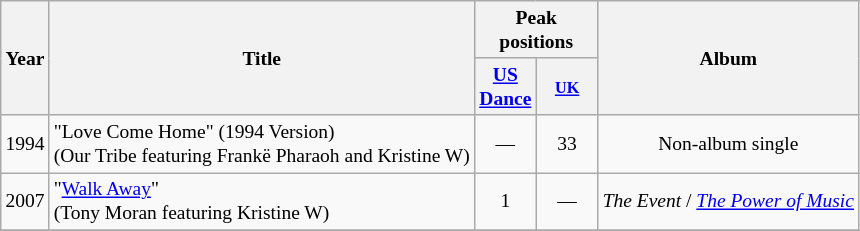<table class="wikitable" style="text-align: center; font-size: small;">
<tr>
<th rowspan="2">Year</th>
<th rowspan="2">Title</th>
<th colspan="2">Peak positions</th>
<th rowspan="2">Album</th>
</tr>
<tr>
<th style="width:35px;"><a href='#'>US Dance</a><br></th>
<th style="width:35px;"><small><a href='#'>UK</a><br></small></th>
</tr>
<tr>
<td style="text-align:center;">1994</td>
<td align="left">"Love Come Home" (1994 Version)<br><span>(Our Tribe featuring Frankë Pharaoh and Kristine W)</span></td>
<td style="text-align:center;">—</td>
<td style="text-align:center;">33</td>
<td>Non-album single</td>
</tr>
<tr>
<td style="text-align:center;">2007</td>
<td align="left">"<a href='#'>Walk Away</a>"<br><span>(Tony Moran featuring Kristine W)</span></td>
<td style="text-align:center;">1</td>
<td style="text-align:center;">—</td>
<td><em>The Event</em> / <em><a href='#'>The Power of Music</a></em></td>
</tr>
<tr>
</tr>
</table>
